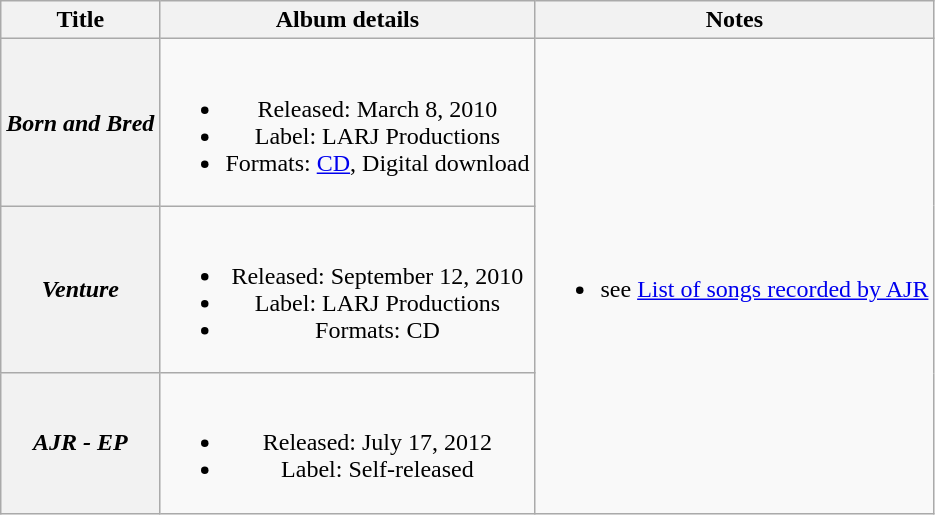<table class="wikitable plainrowheaders" style="text-align:center;">
<tr>
<th scope="col">Title</th>
<th scope="col">Album details</th>
<th>Notes</th>
</tr>
<tr>
<th scope="row"><em>Born and Bred</em></th>
<td><br><ul><li>Released: March 8, 2010</li><li>Label: LARJ Productions</li><li>Formats: <a href='#'>CD</a>, Digital download</li></ul></td>
<td rowspan="3"><br><ul><li>see <a href='#'>List of songs recorded by AJR</a></li></ul></td>
</tr>
<tr>
<th scope="row"><em>Venture</em></th>
<td><br><ul><li>Released: September 12, 2010</li><li>Label: LARJ Productions</li><li>Formats: CD</li></ul></td>
</tr>
<tr>
<th scope="row"><em>AJR - EP</em></th>
<td><br><ul><li>Released: July 17, 2012</li><li>Label: Self-released</li></ul></td>
</tr>
</table>
